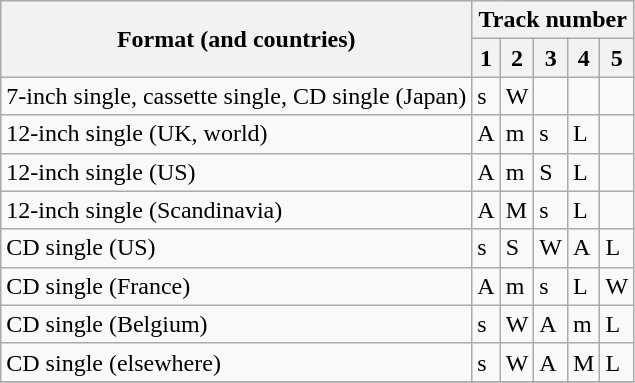<table class="wikitable">
<tr>
<th align="center" rowspan=2>Format (and countries)</th>
<th colspan=5>Track number</th>
</tr>
<tr>
<th>1</th>
<th>2</th>
<th>3</th>
<th>4</th>
<th>5</th>
</tr>
<tr>
<td align="left">7-inch single, cassette single, CD single (Japan)</td>
<td>s</td>
<td>W</td>
<td></td>
<td></td>
<td></td>
</tr>
<tr>
<td align="left">12-inch single (UK, world)</td>
<td>A</td>
<td>m</td>
<td>s</td>
<td>L</td>
<td></td>
</tr>
<tr>
<td align="left">12-inch single (US)</td>
<td>A</td>
<td>m</td>
<td>S</td>
<td>L</td>
<td></td>
</tr>
<tr>
<td align="left">12-inch single (Scandinavia)</td>
<td>A</td>
<td>M</td>
<td>s</td>
<td>L</td>
<td></td>
</tr>
<tr>
<td align="left">CD single (US)</td>
<td>s</td>
<td>S</td>
<td>W</td>
<td>A</td>
<td>L</td>
</tr>
<tr>
<td align="left">CD single (France)</td>
<td>A</td>
<td>m</td>
<td>s</td>
<td>L</td>
<td>W</td>
</tr>
<tr>
<td align="left">CD single (Belgium)</td>
<td>s</td>
<td>W</td>
<td>A</td>
<td>m</td>
<td>L</td>
</tr>
<tr>
<td align="left">CD single (elsewhere)</td>
<td>s</td>
<td>W</td>
<td>A</td>
<td>M</td>
<td>L</td>
</tr>
<tr>
</tr>
</table>
